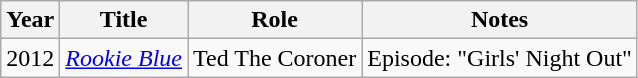<table class="wikitable sortable">
<tr>
<th>Year</th>
<th>Title</th>
<th>Role</th>
<th>Notes</th>
</tr>
<tr>
<td>2012</td>
<td><em><a href='#'>Rookie Blue</a></em></td>
<td>Ted The Coroner</td>
<td>Episode: "Girls' Night Out"</td>
</tr>
</table>
